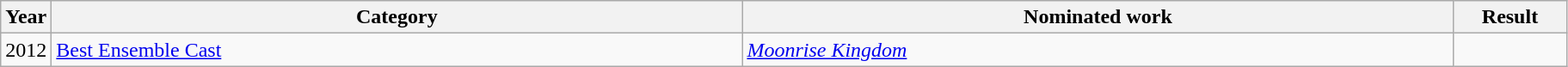<table class=wikitable>
<tr>
<th scope="col" style="width:1em;">Year</th>
<th scope="col" style="width:33em;">Category</th>
<th scope="col" style="width:34em;">Nominated work</th>
<th scope="col" style="width:5em;">Result</th>
</tr>
<tr>
<td>2012</td>
<td><a href='#'>Best Ensemble Cast</a></td>
<td><em><a href='#'>Moonrise Kingdom</a></em></td>
<td></td>
</tr>
</table>
